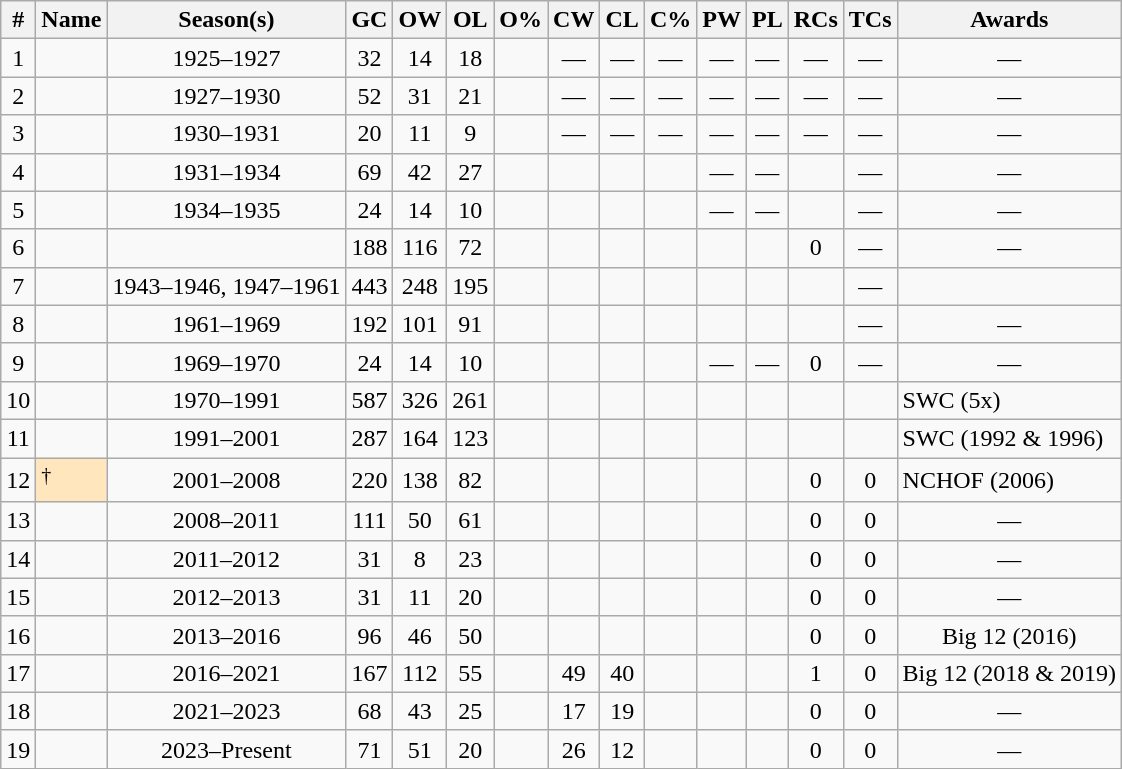<table class="wikitable sortable">
<tr>
<th>#</th>
<th>Name</th>
<th>Season(s)</th>
<th>GC</th>
<th>OW</th>
<th>OL</th>
<th>O%</th>
<th>CW</th>
<th>CL</th>
<th>C%</th>
<th>PW</th>
<th>PL</th>
<th>RCs</th>
<th>TCs</th>
<th class="unsortable">Awards</th>
</tr>
<tr>
<td align=center>1</td>
<td></td>
<td align="center">1925–1927</td>
<td align="center">32</td>
<td align="center">14</td>
<td align="center">18</td>
<td align="center"></td>
<td align="center">—</td>
<td align="center">—</td>
<td align="center">—</td>
<td align="center">—</td>
<td align="center">—</td>
<td align="center">—</td>
<td align="center">—</td>
<td align="center">—</td>
</tr>
<tr>
<td align=center>2</td>
<td></td>
<td align="center">1927–1930</td>
<td align="center">52</td>
<td align="center">31</td>
<td align="center">21</td>
<td align="center"></td>
<td align="center">—</td>
<td align="center">—</td>
<td align="center">—</td>
<td align="center">—</td>
<td align="center">—</td>
<td align="center">—</td>
<td align="center">—</td>
<td align="center">—</td>
</tr>
<tr>
<td align=center>3</td>
<td></td>
<td align="center">1930–1931</td>
<td align="center">20</td>
<td align="center">11</td>
<td align="center">9</td>
<td align="center"></td>
<td align="center">—</td>
<td align="center">—</td>
<td align="center">—</td>
<td align="center">—</td>
<td align="center">—</td>
<td align="center">—</td>
<td align="center">—</td>
<td align="center">—</td>
</tr>
<tr>
<td align=center>4</td>
<td></td>
<td align="center">1931–1934</td>
<td align="center">69</td>
<td align="center">42</td>
<td align="center">27</td>
<td align="center"></td>
<td align="center"></td>
<td align="center"></td>
<td align="center"></td>
<td align="center">—</td>
<td align="center">—</td>
<td align="center"></td>
<td align="center">—</td>
<td align="center">—</td>
</tr>
<tr>
<td align=center>5</td>
<td></td>
<td align="center">1934–1935</td>
<td align="center">24</td>
<td align="center">14</td>
<td align="center">10</td>
<td align="center"></td>
<td align="center"></td>
<td align="center"></td>
<td align="center"></td>
<td align="center">—</td>
<td align="center">—</td>
<td align="center"></td>
<td align="center">—</td>
<td align="center">—</td>
</tr>
<tr>
<td align=center>6</td>
<td></td>
<td align="center"></td>
<td align="center">188</td>
<td align="center">116</td>
<td align="center">72</td>
<td align="center"></td>
<td align="center"></td>
<td align="center"></td>
<td align="center"></td>
<td align="center"></td>
<td align="center"></td>
<td align="center">0</td>
<td align="center">—</td>
<td align="center">—</td>
</tr>
<tr>
<td align=center>7</td>
<td></td>
<td align="center">1943–1946, 1947–1961</td>
<td align="center">443</td>
<td align="center">248</td>
<td align="center">195</td>
<td align="center"></td>
<td align="center"></td>
<td align="center"></td>
<td align="center"></td>
<td align="center"></td>
<td align="center"></td>
<td align="center"></td>
<td align="center">—</td>
<td></td>
</tr>
<tr>
<td align=center>8</td>
<td></td>
<td align="center">1961–1969</td>
<td align="center">192</td>
<td align="center">101</td>
<td align="center">91</td>
<td align="center"></td>
<td align="center"></td>
<td align="center"></td>
<td align="center"></td>
<td align="center"></td>
<td align="center"></td>
<td align="center"></td>
<td align="center">—</td>
<td align="center">—</td>
</tr>
<tr>
<td align=center>9</td>
<td></td>
<td align="center">1969–1970</td>
<td align="center">24</td>
<td align="center">14</td>
<td align="center">10</td>
<td align="center"></td>
<td align="center"></td>
<td align="center"></td>
<td align="center"></td>
<td align="center">—</td>
<td align="center">—</td>
<td align="center">0</td>
<td align="center">—</td>
<td align="center">—</td>
</tr>
<tr>
<td align=center>10</td>
<td></td>
<td align="center">1970–1991</td>
<td align="center">587</td>
<td align="center">326</td>
<td align="center">261</td>
<td align="center"></td>
<td align="center"></td>
<td align="center"></td>
<td align="center"></td>
<td align="center"></td>
<td align="center"></td>
<td align="center"></td>
<td align="center"></td>
<td>SWC (5x)</td>
</tr>
<tr>
<td align=center>11</td>
<td></td>
<td align="center">1991–2001</td>
<td align="center">287</td>
<td align="center">164</td>
<td align="center">123</td>
<td align="center"></td>
<td align="center"></td>
<td align="center"></td>
<td align="center"></td>
<td align="center"></td>
<td align="center"></td>
<td align="center"></td>
<td align="center"></td>
<td>SWC (1992 & 1996)</td>
</tr>
<tr>
<td align=center>12</td>
<td bgcolor=#FFE6BD><sup>†</sup></td>
<td align="center">2001–2008</td>
<td align="center">220</td>
<td align="center">138</td>
<td align="center">82</td>
<td align="center"></td>
<td align="center"></td>
<td align="center"></td>
<td align="center"></td>
<td align="center"></td>
<td align="center"></td>
<td align="center">0</td>
<td align="center">0</td>
<td>NCHOF (2006)</td>
</tr>
<tr>
<td align=center>13</td>
<td></td>
<td align="center">2008–2011</td>
<td align="center">111</td>
<td align="center">50</td>
<td align="center">61</td>
<td align="center"></td>
<td align="center"></td>
<td align="center"></td>
<td align="center"></td>
<td align="center"></td>
<td align="center"></td>
<td align="center">0</td>
<td align="center">0</td>
<td align="center">—</td>
</tr>
<tr>
<td align=center>14</td>
<td></td>
<td align="center">2011–2012</td>
<td align="center">31</td>
<td align="center">8</td>
<td align="center">23</td>
<td align="center"></td>
<td align="center"></td>
<td align="center"></td>
<td align="center"></td>
<td align="center"></td>
<td align="center"></td>
<td align="center">0</td>
<td align="center">0</td>
<td align="center">—</td>
</tr>
<tr>
<td align=center>15</td>
<td></td>
<td align="center">2012–2013</td>
<td align="center">31</td>
<td align="center">11</td>
<td align="center">20</td>
<td align="center"></td>
<td align="center"></td>
<td align="center"></td>
<td align="center"></td>
<td align="center"></td>
<td align="center"></td>
<td align="center">0</td>
<td align="center">0</td>
<td align="center">—</td>
</tr>
<tr>
<td align=center>16</td>
<td></td>
<td align="center">2013–2016</td>
<td align="center">96</td>
<td align="center">46</td>
<td align="center">50</td>
<td align="center"></td>
<td align="center"></td>
<td align="center"></td>
<td align="center"></td>
<td align="center"></td>
<td align="center"></td>
<td align="center">0</td>
<td align="center">0</td>
<td align="center">Big 12 (2016)</td>
</tr>
<tr>
<td align=center>17</td>
<td></td>
<td align="center">2016–2021</td>
<td align="center">167</td>
<td align="center">112</td>
<td align="center">55</td>
<td align="center"></td>
<td align="center">49</td>
<td align="center">40</td>
<td align="center"></td>
<td align="center"></td>
<td align="center"></td>
<td align="center">1</td>
<td align="center">0</td>
<td align="center">Big 12 (2018 & 2019)</td>
</tr>
<tr>
<td align=center>18</td>
<td></td>
<td align="center">2021–2023</td>
<td align="center">68</td>
<td align="center">43</td>
<td align="center">25</td>
<td align="center"></td>
<td align="center">17</td>
<td align="center">19</td>
<td align="center"></td>
<td align="center"></td>
<td align="center"></td>
<td align="center">0</td>
<td align="center">0</td>
<td align="center">—</td>
</tr>
<tr>
<td align=center>19</td>
<td></td>
<td align="center">2023–Present</td>
<td align="center">71</td>
<td align="center">51</td>
<td align="center">20</td>
<td align="center"></td>
<td align="center">26</td>
<td align="center">12</td>
<td align="center"></td>
<td align="center"></td>
<td align="center"></td>
<td align="center">0</td>
<td align="center">0</td>
<td align="center">—</td>
</tr>
</table>
